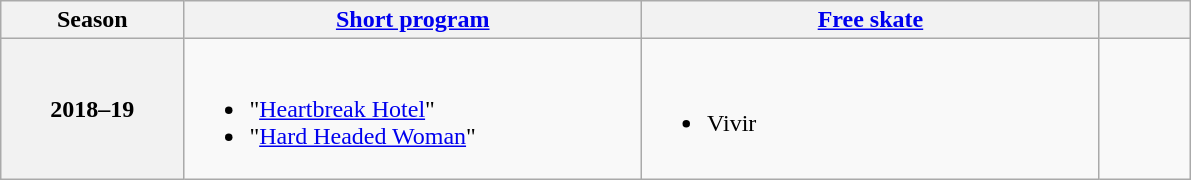<table class="wikitable unsortable" style="text-align:left">
<tr>
<th scope="col" style="text-align:center; width:10%">Season</th>
<th scope="col" style="text-align:center; width:25%"><a href='#'>Short program</a></th>
<th scope="col" style="text-align:center; width:25%"><a href='#'>Free skate</a></th>
<th scope="col" style="text-align:center; width:5%"></th>
</tr>
<tr>
<th scope="row">2018–19</th>
<td><br><ul><li>"<a href='#'>Heartbreak Hotel</a>"</li><li>"<a href='#'>Hard Headed Woman</a>"<br></li></ul></td>
<td><br><ul><li>Vivir<br></li></ul></td>
<td></td>
</tr>
</table>
